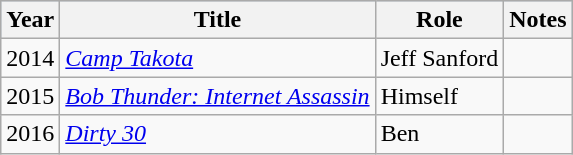<table class="wikitable">
<tr style="background:#b0c4de; text-align:center;">
<th>Year</th>
<th>Title</th>
<th>Role</th>
<th>Notes</th>
</tr>
<tr>
<td>2014</td>
<td><em><a href='#'>Camp Takota</a></em></td>
<td>Jeff Sanford</td>
<td></td>
</tr>
<tr>
<td>2015</td>
<td><em><a href='#'>Bob Thunder: Internet Assassin</a></em></td>
<td>Himself</td>
<td></td>
</tr>
<tr>
<td>2016</td>
<td><em><a href='#'>Dirty 30</a></em></td>
<td>Ben</td>
<td></td>
</tr>
</table>
